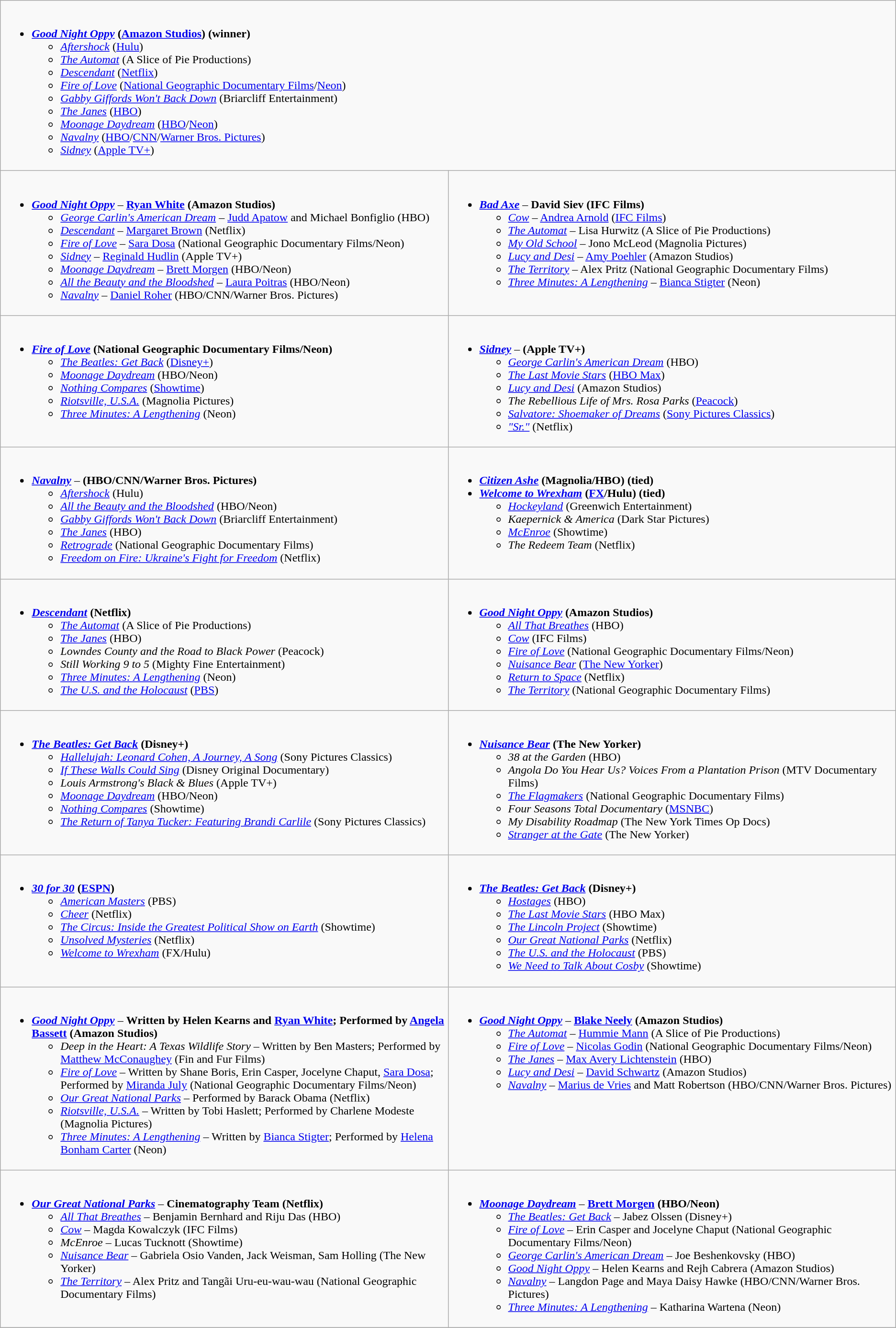<table class=wikitable>
<tr>
<td valign="top" width="50%" colspan="2"><br><ul><li><strong><em><a href='#'>Good Night Oppy</a></em></strong> <strong>(<a href='#'>Amazon Studios</a>) (winner)</strong><ul><li><em><a href='#'>Aftershock</a></em> (<a href='#'>Hulu</a>)</li><li><em><a href='#'>The Automat</a></em> (A Slice of Pie Productions)</li><li><em><a href='#'>Descendant</a></em> (<a href='#'>Netflix</a>)</li><li><em><a href='#'>Fire of Love</a></em> (<a href='#'>National Geographic Documentary Films</a>/<a href='#'>Neon</a>)</li><li><em><a href='#'>Gabby Giffords Won't Back Down</a></em> (Briarcliff Entertainment)</li><li><em><a href='#'>The Janes</a></em> (<a href='#'>HBO</a>)</li><li><em><a href='#'>Moonage Daydream</a></em> (<a href='#'>HBO</a>/<a href='#'>Neon</a>)</li><li><em><a href='#'>Navalny</a></em> (<a href='#'>HBO</a>/<a href='#'>CNN</a>/<a href='#'>Warner Bros. Pictures</a>)</li><li><em><a href='#'>Sidney</a></em> (<a href='#'>Apple TV+</a>)</li></ul></li></ul></td>
</tr>
<tr>
<td valign="top" width="50%"><br><ul><li><strong><em><a href='#'>Good Night Oppy</a></em></strong> – <strong><a href='#'>Ryan White</a> (Amazon Studios)</strong><ul><li><em><a href='#'>George Carlin's American Dream</a></em> – <a href='#'>Judd Apatow</a> and Michael Bonfiglio (HBO)</li><li><em><a href='#'>Descendant</a></em> – <a href='#'>Margaret Brown</a> (Netflix)</li><li><em><a href='#'>Fire of Love</a></em> – <a href='#'>Sara Dosa</a> (National Geographic Documentary Films/Neon)</li><li><em><a href='#'>Sidney</a></em> – <a href='#'>Reginald Hudlin</a> (Apple TV+)</li><li><em><a href='#'>Moonage Daydream</a></em> – <a href='#'>Brett Morgen</a> (HBO/Neon)</li><li><em><a href='#'>All the Beauty and the Bloodshed</a></em> – <a href='#'>Laura Poitras</a> (HBO/Neon)</li><li><em><a href='#'>Navalny</a></em> – <a href='#'>Daniel Roher</a> (HBO/CNN/Warner Bros. Pictures)</li></ul></li></ul></td>
<td valign="top" width="50%"><br><ul><li><strong><em><a href='#'>Bad Axe</a></em></strong> – <strong>David Siev (IFC Films)</strong><ul><li><em><a href='#'>Cow</a></em> – <a href='#'>Andrea Arnold</a> (<a href='#'>IFC Films</a>)</li><li><em><a href='#'>The Automat</a></em> – Lisa Hurwitz (A Slice of Pie Productions)</li><li><em><a href='#'>My Old School</a></em> – Jono McLeod (Magnolia Pictures)</li><li><em><a href='#'>Lucy and Desi</a></em> – <a href='#'>Amy Poehler</a> (Amazon Studios)</li><li><em><a href='#'>The Territory</a></em> – Alex Pritz (National Geographic Documentary Films)</li><li><em><a href='#'>Three Minutes: A Lengthening</a></em> – <a href='#'>Bianca Stigter</a> (Neon)</li></ul></li></ul></td>
</tr>
<tr>
<td valign="top" width="50%"><br><ul><li><strong><em><a href='#'>Fire of Love</a></em></strong> <strong>(National Geographic Documentary Films/Neon)</strong><ul><li><em><a href='#'>The Beatles: Get Back</a></em> (<a href='#'>Disney+</a>)</li><li><em><a href='#'>Moonage Daydream</a></em> (HBO/Neon)</li><li><em><a href='#'>Nothing Compares</a></em> (<a href='#'>Showtime</a>)</li><li><em><a href='#'>Riotsville, U.S.A.</a></em> (Magnolia Pictures)</li><li><em><a href='#'>Three Minutes: A Lengthening</a></em> (Neon)</li></ul></li></ul></td>
<td valign="top" width="50%"><br><ul><li><strong><em><a href='#'>Sidney</a></em></strong> – <strong>(Apple TV+)</strong><ul><li><em><a href='#'>George Carlin's American Dream</a></em> (HBO)</li><li><em><a href='#'>The Last Movie Stars</a></em> (<a href='#'>HBO Max</a>)</li><li><em><a href='#'>Lucy and Desi</a></em> (Amazon Studios)</li><li><em>The Rebellious Life of Mrs. Rosa Parks</em> (<a href='#'>Peacock</a>)</li><li><em><a href='#'>Salvatore: Shoemaker of Dreams</a></em> (<a href='#'>Sony Pictures Classics</a>)</li><li><em><a href='#'>"Sr."</a></em> (Netflix)</li></ul></li></ul></td>
</tr>
<tr>
<td valign="top" width="50%"><br><ul><li><strong><em><a href='#'>Navalny</a></em></strong> – <strong>(HBO/CNN/Warner Bros. Pictures)</strong><ul><li><em><a href='#'>Aftershock</a></em> (Hulu)</li><li><em><a href='#'>All the Beauty and the Bloodshed</a></em> (HBO/Neon)</li><li><em><a href='#'>Gabby Giffords Won't Back Down</a></em> (Briarcliff Entertainment)</li><li><em><a href='#'>The Janes</a></em> (HBO)</li><li><em><a href='#'>Retrograde</a></em> (National Geographic Documentary Films)</li><li><em><a href='#'>Freedom on Fire: Ukraine's Fight for Freedom</a></em> (Netflix)</li></ul></li></ul></td>
<td valign="top" width="50%"><br><ul><li><strong><em><a href='#'>Citizen Ashe</a></em></strong> <strong>(Magnolia/HBO) (tied)</strong></li><li><strong><em><a href='#'>Welcome to Wrexham</a></em></strong> <strong>(<a href='#'>FX</a>/Hulu) (tied)</strong><ul><li><em><a href='#'>Hockeyland</a></em> (Greenwich Entertainment)</li><li><em>Kaepernick & America</em> (Dark Star Pictures)</li><li><em><a href='#'>McEnroe</a></em> (Showtime)</li><li><em>The Redeem Team</em> (Netflix)</li></ul></li></ul></td>
</tr>
<tr>
<td valign="top" width="50%"><br><ul><li><strong><em><a href='#'>Descendant</a></em></strong> <strong>(Netflix)</strong><ul><li><em><a href='#'>The Automat</a></em> (A Slice of Pie Productions)</li><li><em><a href='#'>The Janes</a></em> (HBO)</li><li><em>Lowndes County and the Road to Black Power</em> (Peacock)</li><li><em>Still Working 9 to 5</em> (Mighty Fine Entertainment)</li><li><em><a href='#'>Three Minutes: A Lengthening</a></em> (Neon)</li><li><em><a href='#'>The U.S. and the Holocaust</a></em> (<a href='#'>PBS</a>)</li></ul></li></ul></td>
<td valign="top" width="50%"><br><ul><li><strong><em><a href='#'>Good Night Oppy</a></em></strong> <strong>(Amazon Studios)</strong><ul><li><em><a href='#'>All That Breathes</a></em> (HBO)</li><li><em><a href='#'>Cow</a></em> (IFC Films)</li><li><em><a href='#'>Fire of Love</a></em> (National Geographic Documentary Films/Neon)</li><li><em><a href='#'>Nuisance Bear</a></em> (<a href='#'>The New Yorker</a>)</li><li><em><a href='#'>Return to Space</a></em> (Netflix)</li><li><em><a href='#'>The Territory</a></em> (National Geographic Documentary Films)</li></ul></li></ul></td>
</tr>
<tr>
<td valign="top" width="50%"><br><ul><li><strong><em><a href='#'>The Beatles: Get Back</a></em></strong> <strong>(Disney+)</strong><ul><li><em><a href='#'>Hallelujah: Leonard Cohen, A Journey, A Song</a></em> (Sony Pictures Classics)</li><li><em><a href='#'>If These Walls Could Sing</a></em> (Disney Original Documentary)</li><li><em>Louis Armstrong's Black & Blues</em> (Apple TV+)</li><li><em><a href='#'>Moonage Daydream</a></em> (HBO/Neon)</li><li><em><a href='#'>Nothing Compares</a></em> (Showtime)</li><li><em><a href='#'>The Return of Tanya Tucker: Featuring Brandi Carlile</a></em> (Sony Pictures Classics)</li></ul></li></ul></td>
<td valign="top" width="50%"><br><ul><li><strong><em><a href='#'>Nuisance Bear</a></em></strong> <strong>(The New Yorker)</strong><ul><li><em>38 at the Garden</em> (HBO)</li><li><em>Angola Do You Hear Us? Voices From a Plantation Prison</em> (MTV Documentary Films)</li><li><em><a href='#'>The Flagmakers</a></em> (National Geographic Documentary Films)</li><li><em>Four Seasons Total Documentary</em> (<a href='#'>MSNBC</a>)</li><li><em>My Disability Roadmap</em> (The New York Times Op Docs)</li><li><em><a href='#'>Stranger at the Gate</a></em> (The New Yorker)</li></ul></li></ul></td>
</tr>
<tr>
<td valign="top" width="50%"><br><ul><li><strong><em><a href='#'>30 for 30</a></em></strong> <strong>(<a href='#'>ESPN</a>)</strong><ul><li><em><a href='#'>American Masters</a></em> (PBS)</li><li><em><a href='#'>Cheer</a></em> (Netflix)</li><li><em><a href='#'>The Circus: Inside the Greatest Political Show on Earth</a></em> (Showtime)</li><li><em><a href='#'>Unsolved Mysteries</a></em> (Netflix)</li><li><em><a href='#'>Welcome to Wrexham</a></em> (FX/Hulu)</li></ul></li></ul></td>
<td valign="top" width="50%"><br><ul><li><strong><em><a href='#'>The Beatles: Get Back</a></em></strong> <strong>(Disney+)</strong><ul><li><em><a href='#'>Hostages</a></em> (HBO)</li><li><em><a href='#'>The Last Movie Stars</a></em> (HBO Max)</li><li><em><a href='#'>The Lincoln Project</a></em> (Showtime)</li><li><em><a href='#'>Our Great National Parks</a></em> (Netflix)</li><li><em><a href='#'>The U.S. and the Holocaust</a></em> (PBS)</li><li><em><a href='#'>We Need to Talk About Cosby</a></em> (Showtime)</li></ul></li></ul></td>
</tr>
<tr>
<td valign="top" width="50%"><br><ul><li><strong><em><a href='#'>Good Night Oppy</a></em></strong> – <strong>Written by Helen Kearns and <a href='#'>Ryan White</a>; Performed by <a href='#'>Angela Bassett</a> (Amazon Studios)</strong><ul><li><em>Deep in the Heart: A Texas Wildlife Story</em> – Written by Ben Masters; Performed by <a href='#'>Matthew McConaughey</a> (Fin and Fur Films)</li><li><em><a href='#'>Fire of Love</a></em> – Written by Shane Boris, Erin Casper, Jocelyne Chaput, <a href='#'>Sara Dosa</a>; Performed by <a href='#'>Miranda July</a> (National Geographic Documentary Films/Neon)</li><li><em><a href='#'>Our Great National Parks</a></em> – Performed by Barack Obama (Netflix)</li><li><em><a href='#'>Riotsville, U.S.A.</a></em> – Written by Tobi Haslett; Performed by Charlene Modeste (Magnolia Pictures)</li><li><em><a href='#'>Three Minutes: A Lengthening</a></em> – Written by <a href='#'>Bianca Stigter</a>; Performed by <a href='#'>Helena Bonham Carter</a> (Neon)</li></ul></li></ul></td>
<td valign="top" width="50%"><br><ul><li><strong><em><a href='#'>Good Night Oppy</a></em></strong> – <strong><a href='#'>Blake Neely</a> (Amazon Studios)</strong><ul><li><em><a href='#'>The Automat</a></em> – <a href='#'>Hummie Mann</a> (A Slice of Pie Productions)</li><li><em><a href='#'>Fire of Love</a></em> – <a href='#'>Nicolas Godin</a> (National Geographic Documentary Films/Neon)</li><li><em><a href='#'>The Janes</a></em> – <a href='#'>Max Avery Lichtenstein</a> (HBO)</li><li><em><a href='#'>Lucy and Desi</a></em> – <a href='#'>David Schwartz</a> (Amazon Studios)</li><li><em><a href='#'>Navalny</a></em> – <a href='#'>Marius de Vries</a> and Matt Robertson (HBO/CNN/Warner Bros. Pictures)</li></ul></li></ul></td>
</tr>
<tr>
<td valign="top" width="50%"><br><ul><li><strong><em><a href='#'>Our Great National Parks</a></em></strong> – <strong>Cinematography Team (Netflix)</strong><ul><li><em><a href='#'>All That Breathes</a></em> – Benjamin Bernhard and Riju Das (HBO)</li><li><em><a href='#'>Cow</a></em> – Magda Kowalczyk (IFC Films)</li><li><em>McEnroe</em> – Lucas Tucknott (Showtime)</li><li><em><a href='#'>Nuisance Bear</a></em> – Gabriela Osio Vanden, Jack Weisman, Sam Holling (The New Yorker)</li><li><em><a href='#'>The Territory</a></em> – Alex Pritz and Tangãi Uru-eu-wau-wau (National Geographic Documentary Films)</li></ul></li></ul></td>
<td valign="top" width="50%"><br><ul><li><strong><em><a href='#'>Moonage Daydream</a></em></strong> – <strong><a href='#'>Brett Morgen</a> (HBO/Neon)</strong><ul><li><em><a href='#'>The Beatles: Get Back</a></em> – Jabez Olssen (Disney+)</li><li><em><a href='#'>Fire of Love</a></em> – Erin Casper and Jocelyne Chaput (National Geographic Documentary Films/Neon)</li><li><em><a href='#'>George Carlin's American Dream</a></em> – Joe Beshenkovsky (HBO)</li><li><em><a href='#'>Good Night Oppy</a></em> – Helen Kearns and Rejh Cabrera (Amazon Studios)</li><li><em><a href='#'>Navalny</a></em> – Langdon Page and Maya Daisy Hawke (HBO/CNN/Warner Bros. Pictures)</li><li><em><a href='#'>Three Minutes: A Lengthening</a></em> – Katharina Wartena (Neon)</li></ul></li></ul></td>
</tr>
<tr>
</tr>
</table>
